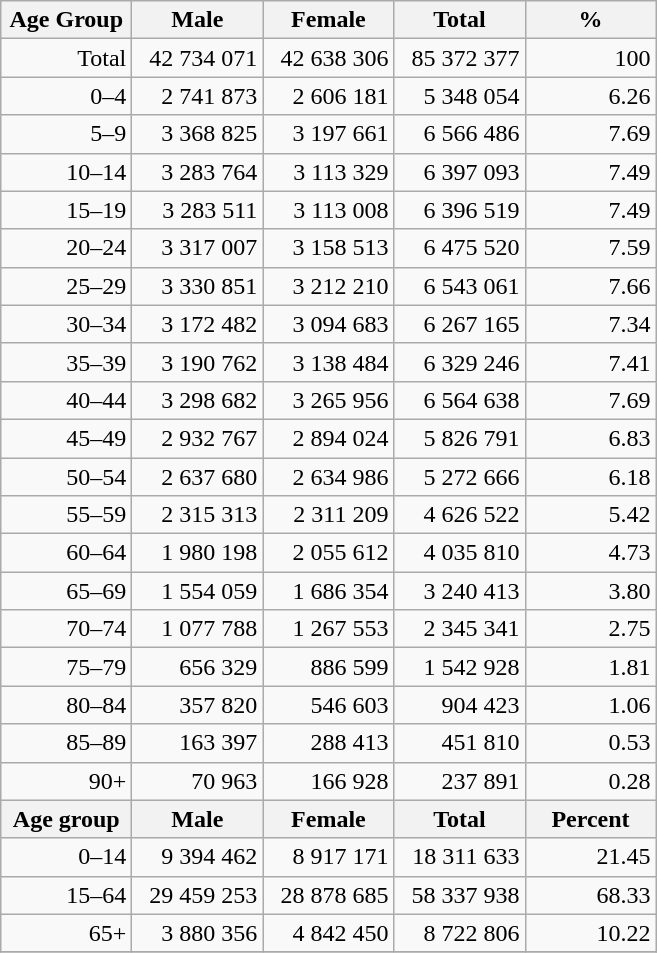<table class="wikitable">
<tr>
<th width="80pt">Age Group</th>
<th width="80pt">Male</th>
<th width="80pt">Female</th>
<th width="80pt">Total</th>
<th width="80pt">%</th>
</tr>
<tr>
<td align="right">Total</td>
<td align="right">42 734 071</td>
<td align="right">42 638 306</td>
<td align="right">85 372 377</td>
<td align="right">100</td>
</tr>
<tr>
<td align="right">0–4</td>
<td align="right">2 741 873</td>
<td align="right">2 606 181</td>
<td align="right">5 348 054</td>
<td align="right">6.26</td>
</tr>
<tr>
<td align="right">5–9</td>
<td align="right">3 368 825</td>
<td align="right">3 197 661</td>
<td align="right">6 566 486</td>
<td align="right">7.69</td>
</tr>
<tr>
<td align="right">10–14</td>
<td align="right">3 283 764</td>
<td align="right">3 113 329</td>
<td align="right">6 397 093</td>
<td align="right">7.49</td>
</tr>
<tr>
<td align="right">15–19</td>
<td align="right">3 283 511</td>
<td align="right">3 113 008</td>
<td align="right">6 396 519</td>
<td align="right">7.49</td>
</tr>
<tr>
<td align="right">20–24</td>
<td align="right">3 317 007</td>
<td align="right">3 158 513</td>
<td align="right">6 475 520</td>
<td align="right">7.59</td>
</tr>
<tr>
<td align="right">25–29</td>
<td align="right">3 330 851</td>
<td align="right">3 212 210</td>
<td align="right">6 543 061</td>
<td align="right">7.66</td>
</tr>
<tr>
<td align="right">30–34</td>
<td align="right">3 172 482</td>
<td align="right">3 094 683</td>
<td align="right">6 267 165</td>
<td align="right">7.34</td>
</tr>
<tr>
<td align="right">35–39</td>
<td align="right">3 190 762</td>
<td align="right">3 138 484</td>
<td align="right">6 329 246</td>
<td align="right">7.41</td>
</tr>
<tr>
<td align="right">40–44</td>
<td align="right">3 298 682</td>
<td align="right">3 265 956</td>
<td align="right">6 564 638</td>
<td align="right">7.69</td>
</tr>
<tr>
<td align="right">45–49</td>
<td align="right">2 932 767</td>
<td align="right">2 894 024</td>
<td align="right">5 826 791</td>
<td align="right">6.83</td>
</tr>
<tr>
<td align="right">50–54</td>
<td align="right">2 637 680</td>
<td align="right">2 634 986</td>
<td align="right">5 272 666</td>
<td align="right">6.18</td>
</tr>
<tr>
<td align="right">55–59</td>
<td align="right">2 315 313</td>
<td align="right">2 311 209</td>
<td align="right">4 626 522</td>
<td align="right">5.42</td>
</tr>
<tr>
<td align="right">60–64</td>
<td align="right">1 980 198</td>
<td align="right">2 055 612</td>
<td align="right">4 035 810</td>
<td align="right">4.73</td>
</tr>
<tr>
<td align="right">65–69</td>
<td align="right">1 554 059</td>
<td align="right">1 686 354</td>
<td align="right">3 240 413</td>
<td align="right">3.80</td>
</tr>
<tr>
<td align="right">70–74</td>
<td align="right">1 077 788</td>
<td align="right">1 267 553</td>
<td align="right">2 345 341</td>
<td align="right">2.75</td>
</tr>
<tr>
<td align="right">75–79</td>
<td align="right">656 329</td>
<td align="right">886 599</td>
<td align="right">1 542 928</td>
<td align="right">1.81</td>
</tr>
<tr>
<td align="right">80–84</td>
<td align="right">357 820</td>
<td align="right">546 603</td>
<td align="right">904 423</td>
<td align="right">1.06</td>
</tr>
<tr>
<td align="right">85–89</td>
<td align="right">163 397</td>
<td align="right">288 413</td>
<td align="right">451 810</td>
<td align="right">0.53</td>
</tr>
<tr>
<td align="right">90+</td>
<td align="right">70 963</td>
<td align="right">166 928</td>
<td align="right">237 891</td>
<td align="right">0.28</td>
</tr>
<tr>
<th width="50">Age group</th>
<th width="80pt">Male</th>
<th width="80">Female</th>
<th width="80">Total</th>
<th width="50">Percent</th>
</tr>
<tr>
<td align="right">0–14</td>
<td align="right">9 394 462</td>
<td align="right">8 917 171</td>
<td align="right">18 311 633</td>
<td align="right">21.45</td>
</tr>
<tr>
<td align="right">15–64</td>
<td align="right">29 459 253</td>
<td align="right">28 878 685</td>
<td align="right">58 337 938</td>
<td align="right">68.33</td>
</tr>
<tr>
<td align="right">65+</td>
<td align="right">3 880 356</td>
<td align="right">4 842 450</td>
<td align="right">8 722 806</td>
<td align="right">10.22</td>
</tr>
<tr>
</tr>
</table>
